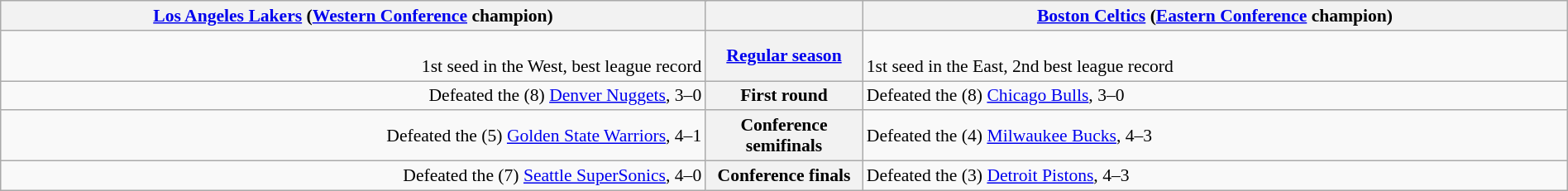<table style="width:100%; font-size:90%" class="wikitable">
<tr valign=top>
<th colspan="2" style="width:45%;"><a href='#'>Los Angeles Lakers</a> (<a href='#'>Western Conference</a> champion)</th>
<th></th>
<th colspan="2" style="width:45%;"><a href='#'>Boston Celtics</a> (<a href='#'>Eastern Conference</a> champion)</th>
</tr>
<tr>
<td align=right><br>1st seed in the West, best league record</td>
<th colspan=2><a href='#'>Regular season</a></th>
<td><br>1st seed in the East, 2nd best league record</td>
</tr>
<tr>
<td align=right>Defeated the (8) <a href='#'>Denver Nuggets</a>, 3–0</td>
<th colspan=2>First round</th>
<td>Defeated the (8) <a href='#'>Chicago Bulls</a>, 3–0</td>
</tr>
<tr>
<td align=right>Defeated the (5) <a href='#'>Golden State Warriors</a>, 4–1</td>
<th colspan=2>Conference semifinals</th>
<td>Defeated the (4) <a href='#'>Milwaukee Bucks</a>, 4–3</td>
</tr>
<tr>
<td align=right>Defeated the (7) <a href='#'>Seattle SuperSonics</a>, 4–0</td>
<th colspan=2>Conference finals</th>
<td>Defeated the (3) <a href='#'>Detroit Pistons</a>, 4–3</td>
</tr>
</table>
